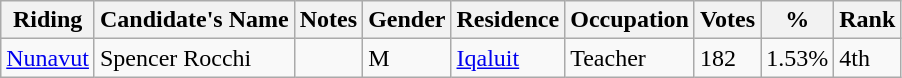<table class="wikitable sortable">
<tr>
<th>Riding<br></th>
<th>Candidate's Name</th>
<th>Notes</th>
<th>Gender</th>
<th>Residence</th>
<th>Occupation</th>
<th>Votes</th>
<th>%</th>
<th>Rank</th>
</tr>
<tr>
<td><a href='#'>Nunavut</a></td>
<td>Spencer Rocchi</td>
<td></td>
<td>M</td>
<td><a href='#'>Iqaluit</a></td>
<td>Teacher</td>
<td>182</td>
<td>1.53%</td>
<td>4th</td>
</tr>
</table>
